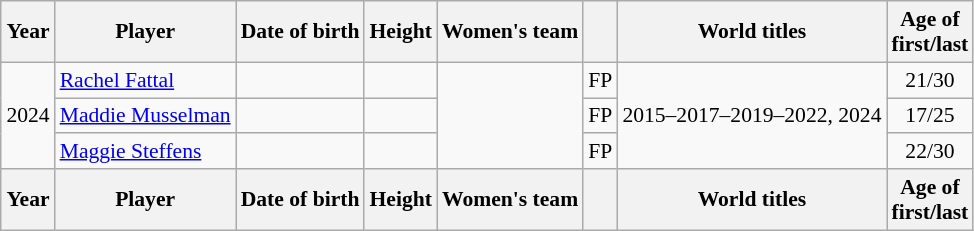<table class="wikitable sortable" style="text-align: center; font-size: 90%; margin-left: 1em;">
<tr>
<th>Year</th>
<th>Player</th>
<th>Date of birth</th>
<th>Height</th>
<th>Women's team</th>
<th></th>
<th>World titles</th>
<th>Age of<br>first/last</th>
</tr>
<tr>
<td rowspan="3">2024</td>
<td style="text-align: left;" data-sort-value="Fattal, Rachel"><a href='#'>Rachel Fattal</a></td>
<td style="text-align: right;"></td>
<td style="text-align: left;"></td>
<td rowspan="3" style="text-align: left;"></td>
<td>FP</td>
<td rowspan="3">2015–2017–2019–2022, 2024</td>
<td>21/30</td>
</tr>
<tr>
<td style="text-align: left;" data-sort-value="Musselman, Maddie"><a href='#'>Maddie Musselman</a></td>
<td style="text-align: right;"></td>
<td style="text-align: left;"></td>
<td>FP</td>
<td>17/25</td>
</tr>
<tr>
<td style="text-align: left;" data-sort-value="Steffens, Maggie"><a href='#'>Maggie Steffens</a></td>
<td style="text-align: right;"></td>
<td style="text-align: left;"></td>
<td>FP</td>
<td>22/30</td>
</tr>
<tr>
<th>Year</th>
<th>Player</th>
<th>Date of birth</th>
<th>Height</th>
<th>Women's team</th>
<th></th>
<th>World titles</th>
<th>Age of<br>first/last</th>
</tr>
</table>
